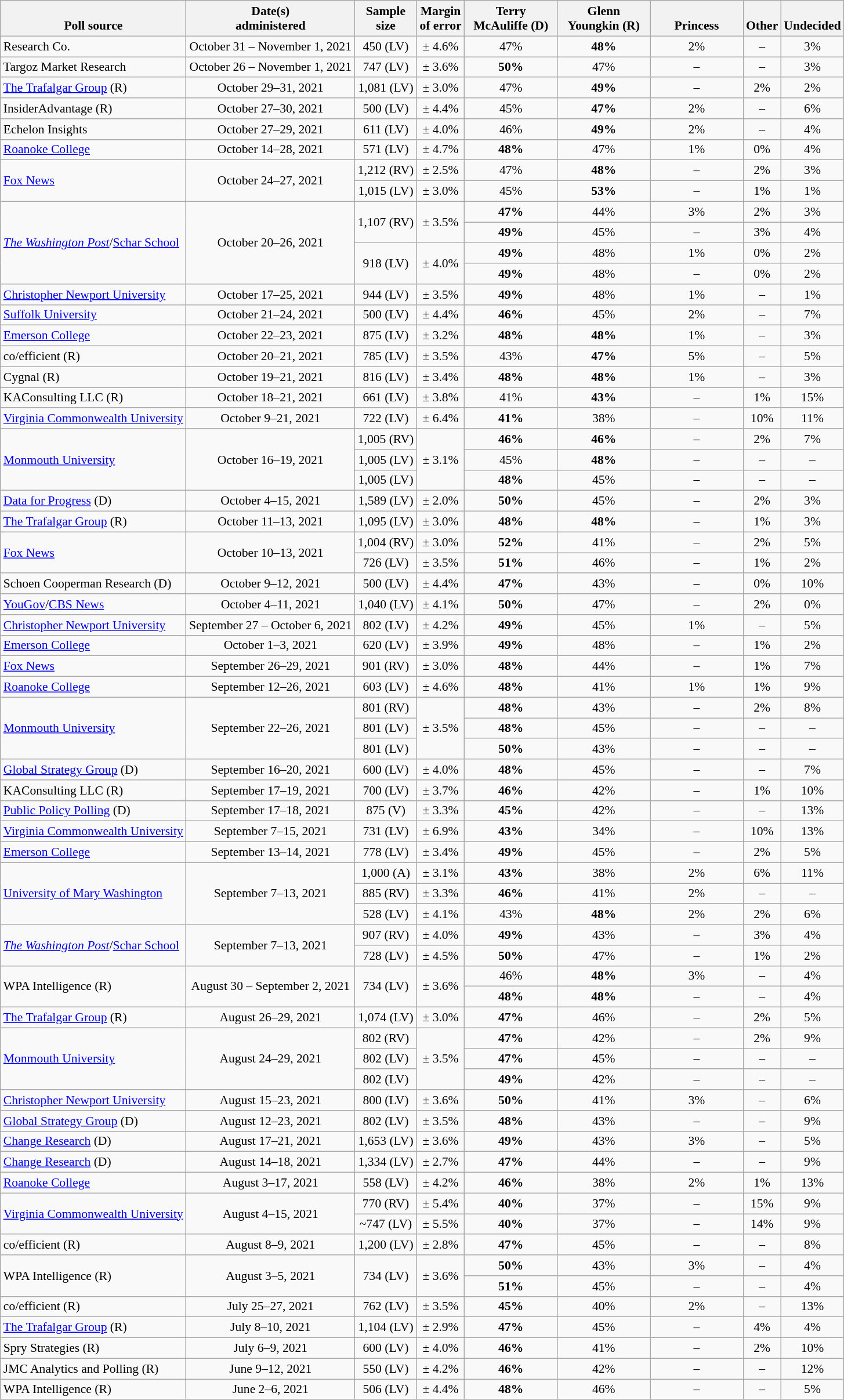<table class="wikitable" style="font-size:90%;text-align:center;">
<tr valign=bottom>
<th>Poll source</th>
<th>Date(s)<br>administered</th>
<th>Sample<br>size</th>
<th>Margin<br>of error</th>
<th style="width:100px;">Terry<br>McAuliffe (D)</th>
<th style="width:100px;">Glenn<br>Youngkin (R)</th>
<th style="width:100px;">Princess<br></th>
<th>Other</th>
<th>Undecided</th>
</tr>
<tr>
<td style="text-align:left;">Research Co.</td>
<td>October 31 – November 1, 2021</td>
<td>450 (LV)</td>
<td>± 4.6%</td>
<td>47%</td>
<td><strong>48%</strong></td>
<td>2%</td>
<td>–</td>
<td>3%</td>
</tr>
<tr>
<td style="text-align:left;">Targoz Market Research</td>
<td>October 26 – November 1, 2021</td>
<td>747 (LV)</td>
<td>± 3.6%</td>
<td><strong>50%</strong></td>
<td>47%</td>
<td>–</td>
<td>–</td>
<td>3%</td>
</tr>
<tr>
<td style="text-align:left;"><a href='#'>The Trafalgar Group</a> (R)</td>
<td>October 29–31, 2021</td>
<td>1,081 (LV)</td>
<td>± 3.0%</td>
<td>47%</td>
<td><strong>49%</strong></td>
<td>–</td>
<td>2%</td>
<td>2%</td>
</tr>
<tr>
<td style="text-align:left;">InsiderAdvantage (R)</td>
<td>October 27–30, 2021</td>
<td>500 (LV)</td>
<td>± 4.4%</td>
<td>45%</td>
<td><strong>47%</strong></td>
<td>2%</td>
<td>–</td>
<td>6%</td>
</tr>
<tr>
<td style="text-align:left;">Echelon Insights</td>
<td>October 27–29, 2021</td>
<td>611 (LV)</td>
<td>± 4.0%</td>
<td>46%</td>
<td><strong>49%</strong></td>
<td>2%</td>
<td>–</td>
<td>4%</td>
</tr>
<tr>
<td style="text-align:left;"><a href='#'>Roanoke College</a></td>
<td>October 14–28, 2021</td>
<td>571 (LV)</td>
<td>± 4.7%</td>
<td><strong>48%</strong></td>
<td>47%</td>
<td>1%</td>
<td>0%</td>
<td>4%</td>
</tr>
<tr>
<td style="text-align:left;" rowspan="2"><a href='#'>Fox News</a></td>
<td rowspan="2">October 24–27, 2021</td>
<td>1,212 (RV)</td>
<td>± 2.5%</td>
<td>47%</td>
<td><strong>48%</strong></td>
<td>–</td>
<td>2%</td>
<td>3%</td>
</tr>
<tr>
<td>1,015 (LV)</td>
<td>± 3.0%</td>
<td>45%</td>
<td><strong>53%</strong></td>
<td>–</td>
<td>1%</td>
<td>1%</td>
</tr>
<tr>
<td style="text-align:left;" rowspan="4"><em><a href='#'>The Washington Post</a></em>/<a href='#'>Schar School</a></td>
<td rowspan="4">October 20–26, 2021</td>
<td rowspan="2">1,107 (RV)</td>
<td rowspan="2">± 3.5%</td>
<td><strong>47%</strong></td>
<td>44%</td>
<td>3%</td>
<td>2%</td>
<td>3%</td>
</tr>
<tr>
<td><strong>49%</strong></td>
<td>45%</td>
<td>–</td>
<td>3%</td>
<td>4%</td>
</tr>
<tr>
<td rowspan="2">918 (LV)</td>
<td rowspan="2">± 4.0%</td>
<td><strong>49%</strong></td>
<td>48%</td>
<td>1%</td>
<td>0%</td>
<td>2%</td>
</tr>
<tr>
<td><strong>49%</strong></td>
<td>48%</td>
<td>–</td>
<td>0%</td>
<td>2%</td>
</tr>
<tr>
<td style="text-align:left;"><a href='#'>Christopher Newport University</a></td>
<td>October 17–25, 2021</td>
<td>944 (LV)</td>
<td>± 3.5%</td>
<td><strong>49%</strong></td>
<td>48%</td>
<td>1%</td>
<td>–</td>
<td>1%</td>
</tr>
<tr>
<td style="text-align:left;"><a href='#'>Suffolk University</a></td>
<td>October 21–24, 2021</td>
<td>500 (LV)</td>
<td>± 4.4%</td>
<td><strong>46%</strong></td>
<td>45%</td>
<td>2%</td>
<td>–</td>
<td>7%</td>
</tr>
<tr>
<td style="text-align:left;"><a href='#'>Emerson College</a></td>
<td>October 22–23, 2021</td>
<td>875 (LV)</td>
<td>± 3.2%</td>
<td><strong>48%</strong></td>
<td><strong>48%</strong></td>
<td>1%</td>
<td>–</td>
<td>3%</td>
</tr>
<tr>
<td style="text-align:left;">co/efficient (R)</td>
<td>October 20–21, 2021</td>
<td>785 (LV)</td>
<td>± 3.5%</td>
<td>43%</td>
<td><strong>47%</strong></td>
<td>5%</td>
<td>–</td>
<td>5%</td>
</tr>
<tr>
<td style="text-align:left;">Cygnal (R)</td>
<td>October 19–21, 2021</td>
<td>816 (LV)</td>
<td>± 3.4%</td>
<td><strong>48%</strong></td>
<td><strong>48%</strong></td>
<td>1%</td>
<td>–</td>
<td>3%</td>
</tr>
<tr>
<td style="text-align:left;">KAConsulting LLC (R)</td>
<td>October 18–21, 2021</td>
<td>661 (LV)</td>
<td>± 3.8%</td>
<td>41%</td>
<td><strong>43%</strong></td>
<td>–</td>
<td>1%</td>
<td>15%</td>
</tr>
<tr>
<td style="text-align:left;"><a href='#'>Virginia Commonwealth University</a></td>
<td>October 9–21, 2021</td>
<td>722 (LV)</td>
<td>± 6.4%</td>
<td><strong>41%</strong></td>
<td>38%</td>
<td>–</td>
<td>10%</td>
<td>11%</td>
</tr>
<tr>
<td style="text-align:left;" rowspan="3"><a href='#'>Monmouth University</a></td>
<td rowspan="3">October 16–19, 2021</td>
<td>1,005 (RV)</td>
<td rowspan="3">± 3.1%</td>
<td><strong>46%</strong></td>
<td><strong>46%</strong></td>
<td>–</td>
<td>2%</td>
<td>7%</td>
</tr>
<tr>
<td>1,005 (LV)</td>
<td>45%</td>
<td><strong>48%</strong></td>
<td>–</td>
<td>–</td>
<td>–</td>
</tr>
<tr>
<td>1,005 (LV)</td>
<td><strong>48%</strong></td>
<td>45%</td>
<td>–</td>
<td>–</td>
<td>–</td>
</tr>
<tr>
<td style="text-align:left;"><a href='#'>Data for Progress</a> (D)</td>
<td>October 4–15, 2021</td>
<td>1,589 (LV)</td>
<td>± 2.0%</td>
<td><strong>50%</strong></td>
<td>45%</td>
<td>–</td>
<td>2%</td>
<td>3%</td>
</tr>
<tr>
<td style="text-align:left;"><a href='#'>The Trafalgar Group</a> (R)</td>
<td>October 11–13, 2021</td>
<td>1,095 (LV)</td>
<td>± 3.0%</td>
<td><strong>48%</strong></td>
<td><strong>48%</strong></td>
<td>–</td>
<td>1%</td>
<td>3%</td>
</tr>
<tr>
<td style="text-align:left;" rowspan="2"><a href='#'>Fox News</a></td>
<td rowspan="2">October 10–13, 2021</td>
<td>1,004 (RV)</td>
<td>± 3.0%</td>
<td><strong>52%</strong></td>
<td>41%</td>
<td>–</td>
<td>2%</td>
<td>5%</td>
</tr>
<tr>
<td>726 (LV)</td>
<td>± 3.5%</td>
<td><strong>51%</strong></td>
<td>46%</td>
<td>–</td>
<td>1%</td>
<td>2%</td>
</tr>
<tr>
<td style="text-align:left;">Schoen Cooperman Research (D)</td>
<td>October 9–12, 2021</td>
<td>500 (LV)</td>
<td>± 4.4%</td>
<td><strong>47%</strong></td>
<td>43%</td>
<td>–</td>
<td>0%</td>
<td>10%</td>
</tr>
<tr>
<td style="text-align:left;"><a href='#'>YouGov</a>/<a href='#'>CBS News</a></td>
<td>October 4–11, 2021</td>
<td>1,040 (LV)</td>
<td>± 4.1%</td>
<td><strong>50%</strong></td>
<td>47%</td>
<td>–</td>
<td>2%</td>
<td>0%</td>
</tr>
<tr>
<td style="text-align:left;"><a href='#'>Christopher Newport University</a></td>
<td>September 27 – October 6, 2021</td>
<td>802 (LV)</td>
<td>± 4.2%</td>
<td><strong>49%</strong></td>
<td>45%</td>
<td>1%</td>
<td>–</td>
<td>5%</td>
</tr>
<tr>
<td style="text-align:left;"><a href='#'>Emerson College</a></td>
<td>October 1–3, 2021</td>
<td>620 (LV)</td>
<td>± 3.9%</td>
<td><strong>49%</strong></td>
<td>48%</td>
<td>–</td>
<td>1%</td>
<td>2%</td>
</tr>
<tr>
<td style="text-align:left;"><a href='#'>Fox News</a></td>
<td>September 26–29, 2021</td>
<td>901 (RV)</td>
<td>± 3.0%</td>
<td><strong>48%</strong></td>
<td>44%</td>
<td>–</td>
<td>1%</td>
<td>7%</td>
</tr>
<tr>
<td style="text-align:left;"><a href='#'>Roanoke College</a></td>
<td>September 12–26, 2021</td>
<td>603 (LV)</td>
<td>± 4.6%</td>
<td><strong>48%</strong></td>
<td>41%</td>
<td>1%</td>
<td>1%</td>
<td>9%</td>
</tr>
<tr>
<td style="text-align:left;" rowspan="3"><a href='#'>Monmouth University</a></td>
<td rowspan="3">September 22–26, 2021</td>
<td>801 (RV)</td>
<td rowspan="3">± 3.5%</td>
<td><strong>48%</strong></td>
<td>43%</td>
<td>–</td>
<td>2%</td>
<td>8%</td>
</tr>
<tr>
<td>801 (LV)</td>
<td><strong>48%</strong></td>
<td>45%</td>
<td>–</td>
<td>–</td>
<td>–</td>
</tr>
<tr>
<td>801 (LV)</td>
<td><strong>50%</strong></td>
<td>43%</td>
<td>–</td>
<td>–</td>
<td>–</td>
</tr>
<tr>
<td style="text-align:left;"><a href='#'>Global Strategy Group</a> (D)</td>
<td>September 16–20, 2021</td>
<td>600 (LV)</td>
<td>± 4.0%</td>
<td><strong>48%</strong></td>
<td>45%</td>
<td>–</td>
<td>–</td>
<td>7%</td>
</tr>
<tr>
<td style="text-align:left;">KAConsulting LLC (R)</td>
<td>September 17–19, 2021</td>
<td>700 (LV)</td>
<td>± 3.7%</td>
<td><strong>46%</strong></td>
<td>42%</td>
<td>–</td>
<td>1%</td>
<td>10%</td>
</tr>
<tr>
<td style="text-align:left;"><a href='#'>Public Policy Polling</a> (D)</td>
<td>September 17–18, 2021</td>
<td>875 (V)</td>
<td>± 3.3%</td>
<td><strong>45%</strong></td>
<td>42%</td>
<td>–</td>
<td>–</td>
<td>13%</td>
</tr>
<tr>
<td style="text-align:left;"><a href='#'>Virginia Commonwealth University</a></td>
<td>September 7–15, 2021</td>
<td>731 (LV)</td>
<td>± 6.9%</td>
<td><strong>43%</strong></td>
<td>34%</td>
<td>–</td>
<td>10%</td>
<td>13%</td>
</tr>
<tr>
<td style="text-align:left;"><a href='#'>Emerson College</a></td>
<td>September 13–14, 2021</td>
<td>778 (LV)</td>
<td>± 3.4%</td>
<td><strong>49%</strong></td>
<td>45%</td>
<td>–</td>
<td>2%</td>
<td>5%</td>
</tr>
<tr>
<td style="text-align:left;" rowspan="3"><a href='#'>University of Mary Washington</a></td>
<td rowspan="3">September 7–13, 2021</td>
<td>1,000 (A)</td>
<td>± 3.1%</td>
<td><strong>43%</strong></td>
<td>38%</td>
<td>2%</td>
<td>6%</td>
<td>11%</td>
</tr>
<tr>
<td>885 (RV)</td>
<td>± 3.3%</td>
<td><strong>46%</strong></td>
<td>41%</td>
<td>2%</td>
<td>–</td>
<td>–</td>
</tr>
<tr>
<td>528 (LV)</td>
<td>± 4.1%</td>
<td>43%</td>
<td><strong>48%</strong></td>
<td>2%</td>
<td>2%</td>
<td>6%</td>
</tr>
<tr>
<td style="text-align:left;" rowspan="2"><em><a href='#'>The Washington Post</a></em>/<a href='#'>Schar School</a></td>
<td rowspan="2">September 7–13, 2021</td>
<td>907 (RV)</td>
<td>± 4.0%</td>
<td><strong>49%</strong></td>
<td>43%</td>
<td>–</td>
<td>3%</td>
<td>4%</td>
</tr>
<tr>
<td>728 (LV)</td>
<td>± 4.5%</td>
<td><strong>50%</strong></td>
<td>47%</td>
<td>–</td>
<td>1%</td>
<td>2%</td>
</tr>
<tr>
<td style="text-align:left;" rowspan="2">WPA Intelligence (R)</td>
<td rowspan="2">August 30 – September 2, 2021</td>
<td rowspan="2">734 (LV)</td>
<td rowspan="2">± 3.6%</td>
<td>46%</td>
<td><strong>48%</strong></td>
<td>3%</td>
<td>–</td>
<td>4%</td>
</tr>
<tr>
<td><strong>48%</strong></td>
<td><strong>48%</strong></td>
<td>–</td>
<td>–</td>
<td>4%</td>
</tr>
<tr>
<td style="text-align:left;"><a href='#'>The Trafalgar Group</a> (R)</td>
<td>August 26–29, 2021</td>
<td>1,074 (LV)</td>
<td>± 3.0%</td>
<td><strong>47%</strong></td>
<td>46%</td>
<td>–</td>
<td>2%</td>
<td>5%</td>
</tr>
<tr>
<td style="text-align:left;" rowspan="3"><a href='#'>Monmouth University</a></td>
<td rowspan="3">August 24–29, 2021</td>
<td>802 (RV)</td>
<td rowspan="3">± 3.5%</td>
<td><strong>47%</strong></td>
<td>42%</td>
<td>–</td>
<td>2%</td>
<td>9%</td>
</tr>
<tr>
<td>802 (LV)</td>
<td><strong>47%</strong></td>
<td>45%</td>
<td>–</td>
<td>–</td>
<td>–</td>
</tr>
<tr>
<td>802 (LV)</td>
<td><strong>49%</strong></td>
<td>42%</td>
<td>–</td>
<td>–</td>
<td>–</td>
</tr>
<tr>
<td style="text-align:left;"><a href='#'>Christopher Newport University</a></td>
<td>August 15–23, 2021</td>
<td>800 (LV)</td>
<td>± 3.6%</td>
<td><strong>50%</strong></td>
<td>41%</td>
<td>3%</td>
<td>–</td>
<td>6%</td>
</tr>
<tr>
<td style="text-align:left;"><a href='#'>Global Strategy Group</a> (D)</td>
<td>August 12–23, 2021</td>
<td>802 (LV)</td>
<td>± 3.5%</td>
<td><strong>48%</strong></td>
<td>43%</td>
<td>–</td>
<td>–</td>
<td>9%</td>
</tr>
<tr>
<td style="text-align:left;"><a href='#'>Change Research</a> (D)</td>
<td>August 17–21, 2021</td>
<td>1,653 (LV)</td>
<td>± 3.6%</td>
<td><strong>49%</strong></td>
<td>43%</td>
<td>3%</td>
<td>–</td>
<td>5%</td>
</tr>
<tr>
<td style="text-align:left;"><a href='#'>Change Research</a> (D)</td>
<td>August 14–18, 2021</td>
<td>1,334 (LV)</td>
<td>± 2.7%</td>
<td><strong>47%</strong></td>
<td>44%</td>
<td>–</td>
<td>–</td>
<td>9%</td>
</tr>
<tr>
<td style="text-align:left;"><a href='#'>Roanoke College</a></td>
<td>August 3–17, 2021</td>
<td>558 (LV)</td>
<td>± 4.2%</td>
<td><strong>46%</strong></td>
<td>38%</td>
<td>2%</td>
<td>1%</td>
<td>13%</td>
</tr>
<tr>
<td style="text-align:left;" rowspan="2"><a href='#'>Virginia Commonwealth University</a></td>
<td rowspan="2">August 4–15, 2021</td>
<td>770 (RV)</td>
<td>± 5.4%</td>
<td><strong>40%</strong></td>
<td>37%</td>
<td>–</td>
<td>15%</td>
<td>9%</td>
</tr>
<tr>
<td>~747 (LV)</td>
<td>± 5.5%</td>
<td><strong>40%</strong></td>
<td>37%</td>
<td>–</td>
<td>14%</td>
<td>9%</td>
</tr>
<tr>
<td style="text-align:left;">co/efficient (R)</td>
<td>August 8–9, 2021</td>
<td>1,200 (LV)</td>
<td>± 2.8%</td>
<td><strong>47%</strong></td>
<td>45%</td>
<td>–</td>
<td>–</td>
<td>8%</td>
</tr>
<tr>
<td style="text-align:left;" rowspan="2">WPA Intelligence (R)</td>
<td rowspan="2">August 3–5, 2021</td>
<td rowspan="2">734 (LV)</td>
<td rowspan="2">± 3.6%</td>
<td><strong>50%</strong></td>
<td>43%</td>
<td>3%</td>
<td>–</td>
<td>4%</td>
</tr>
<tr>
<td><strong>51%</strong></td>
<td>45%</td>
<td>–</td>
<td>–</td>
<td>4%</td>
</tr>
<tr>
<td style="text-align:left;">co/efficient (R)</td>
<td>July 25–27, 2021</td>
<td>762 (LV)</td>
<td>± 3.5%</td>
<td><strong>45%</strong></td>
<td>40%</td>
<td>2%</td>
<td>–</td>
<td>13%</td>
</tr>
<tr>
<td style="text-align:left;"><a href='#'>The Trafalgar Group</a> (R)</td>
<td>July 8–10, 2021</td>
<td>1,104 (LV)</td>
<td>± 2.9%</td>
<td><strong>47%</strong></td>
<td>45%</td>
<td>–</td>
<td>4%</td>
<td>4%</td>
</tr>
<tr>
<td style="text-align:left;">Spry Strategies (R)</td>
<td>July 6–9, 2021</td>
<td>600 (LV)</td>
<td>± 4.0%</td>
<td><strong>46%</strong></td>
<td>41%</td>
<td>–</td>
<td>2%</td>
<td>10%</td>
</tr>
<tr>
<td style="text-align:left;">JMC Analytics and Polling (R)</td>
<td>June 9–12, 2021</td>
<td>550 (LV)</td>
<td>± 4.2%</td>
<td><strong>46%</strong></td>
<td>42%</td>
<td>–</td>
<td>–</td>
<td>12%</td>
</tr>
<tr>
<td style="text-align:left;">WPA Intelligence (R)</td>
<td>June 2–6, 2021</td>
<td>506 (LV)</td>
<td>± 4.4%</td>
<td><strong>48%</strong></td>
<td>46%</td>
<td>–</td>
<td>–</td>
<td>5%</td>
</tr>
</table>
